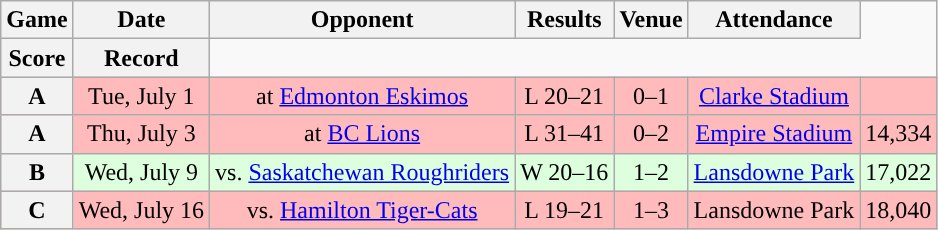<table class="wikitable" style="text-align:center">
<tr>
<th>Game</th>
<th>Date</th>
<th>Opponent</th>
<th>Results</th>
<th>Venue</th>
<th>Attendance</th>
</tr>
<tr>
<th>Score</th>
<th>Record</th>
</tr>
<tr style="background:#ffbbbb">
<th>A</th>
<td>Tue, July 1</td>
<td>at <a href='#'>Edmonton Eskimos</a></td>
<td>L 20–21</td>
<td>0–1</td>
<td><a href='#'>Clarke Stadium</a></td>
<td></td>
</tr>
<tr style="background:#ffbbbb">
<th>A</th>
<td>Thu, July 3</td>
<td>at <a href='#'>BC Lions</a></td>
<td>L 31–41</td>
<td>0–2</td>
<td><a href='#'>Empire Stadium</a></td>
<td>14,334</td>
</tr>
<tr style="background:#ddffdd">
<th>B</th>
<td>Wed, July 9</td>
<td>vs. <a href='#'>Saskatchewan Roughriders</a></td>
<td>W 20–16</td>
<td>1–2</td>
<td><a href='#'>Lansdowne Park</a></td>
<td>17,022</td>
</tr>
<tr style="background:#ffbbbb">
<th>C</th>
<td>Wed, July 16</td>
<td>vs. <a href='#'>Hamilton Tiger-Cats</a></td>
<td>L 19–21</td>
<td>1–3</td>
<td>Lansdowne Park</td>
<td>18,040</td>
</tr>
</table>
